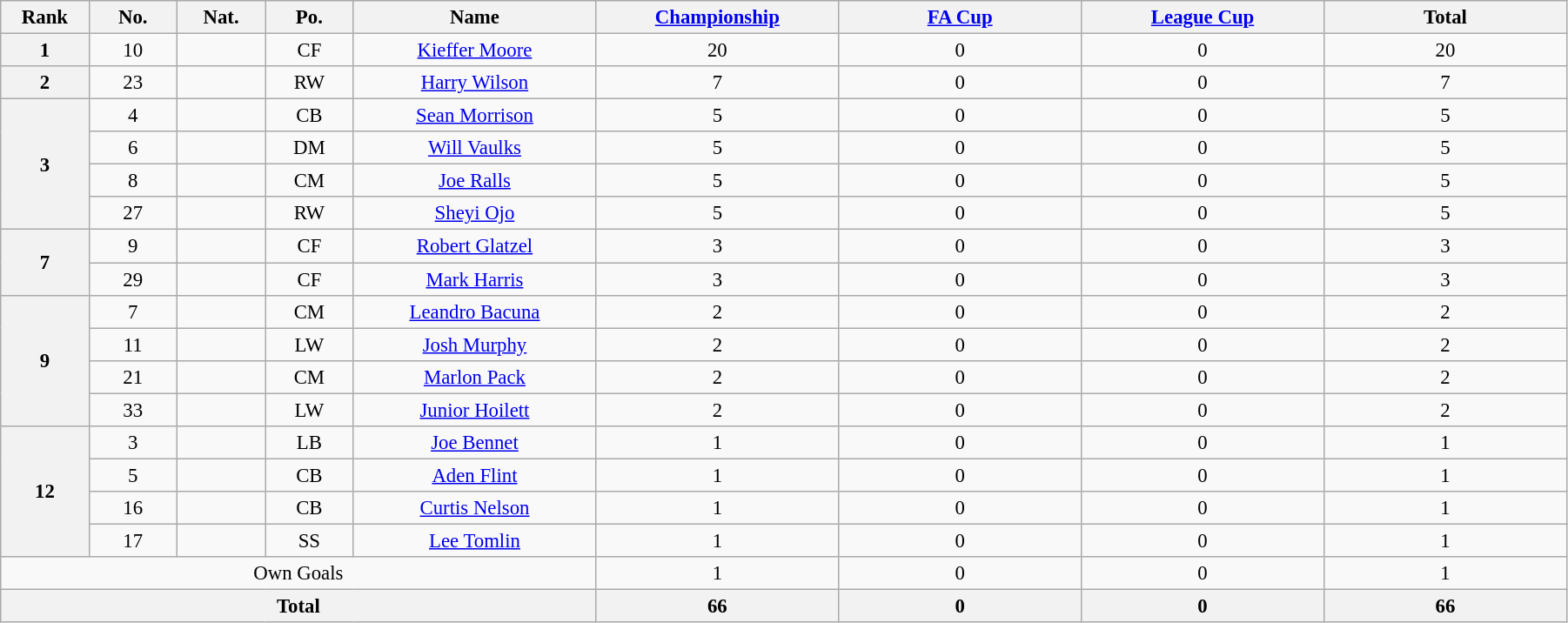<table class="wikitable" style="text-align:center; font-size:95%; width:95%;">
<tr>
<th width=50px>Rank</th>
<th width=50px>No.</th>
<th width=50px>Nat.</th>
<th width=50px>Po.</th>
<th width=150px>Name</th>
<th width=150px><a href='#'>Championship</a></th>
<th width=150px><a href='#'>FA Cup</a></th>
<th width=150px><a href='#'>League Cup</a></th>
<th width=150px>Total</th>
</tr>
<tr>
<th rowspan=1>1</th>
<td>10</td>
<td></td>
<td>CF</td>
<td><a href='#'>Kieffer Moore</a></td>
<td>20</td>
<td>0</td>
<td>0</td>
<td>20</td>
</tr>
<tr>
<th rowspan=1>2</th>
<td>23</td>
<td></td>
<td>RW</td>
<td><a href='#'>Harry Wilson</a></td>
<td>7</td>
<td>0</td>
<td>0</td>
<td>7</td>
</tr>
<tr>
<th rowspan=4>3</th>
<td>4</td>
<td></td>
<td>CB</td>
<td><a href='#'>Sean Morrison</a></td>
<td>5</td>
<td>0</td>
<td>0</td>
<td>5</td>
</tr>
<tr>
<td>6</td>
<td></td>
<td>DM</td>
<td><a href='#'>Will Vaulks</a></td>
<td>5</td>
<td>0</td>
<td>0</td>
<td>5</td>
</tr>
<tr>
<td>8</td>
<td></td>
<td>CM</td>
<td><a href='#'>Joe Ralls</a></td>
<td>5</td>
<td>0</td>
<td>0</td>
<td>5</td>
</tr>
<tr>
<td>27</td>
<td></td>
<td>RW</td>
<td><a href='#'>Sheyi Ojo</a></td>
<td>5</td>
<td>0</td>
<td>0</td>
<td>5</td>
</tr>
<tr>
<th rowspan=2>7</th>
<td>9</td>
<td></td>
<td>CF</td>
<td><a href='#'>Robert Glatzel</a></td>
<td>3</td>
<td>0</td>
<td>0</td>
<td>3</td>
</tr>
<tr>
<td>29</td>
<td></td>
<td>CF</td>
<td><a href='#'>Mark Harris</a></td>
<td>3</td>
<td>0</td>
<td>0</td>
<td>3</td>
</tr>
<tr>
<th rowspan=4>9</th>
<td>7</td>
<td></td>
<td>CM</td>
<td><a href='#'>Leandro Bacuna</a></td>
<td>2</td>
<td>0</td>
<td>0</td>
<td>2</td>
</tr>
<tr>
<td>11</td>
<td></td>
<td>LW</td>
<td><a href='#'>Josh Murphy</a></td>
<td>2</td>
<td>0</td>
<td>0</td>
<td>2</td>
</tr>
<tr>
<td>21</td>
<td></td>
<td>CM</td>
<td><a href='#'>Marlon Pack</a></td>
<td>2</td>
<td>0</td>
<td>0</td>
<td>2</td>
</tr>
<tr>
<td>33</td>
<td></td>
<td>LW</td>
<td><a href='#'>Junior Hoilett</a></td>
<td>2</td>
<td>0</td>
<td>0</td>
<td>2</td>
</tr>
<tr>
<th rowspan=4>12</th>
<td>3</td>
<td></td>
<td>LB</td>
<td><a href='#'>Joe Bennet</a></td>
<td>1</td>
<td>0</td>
<td>0</td>
<td>1</td>
</tr>
<tr>
<td>5</td>
<td></td>
<td>CB</td>
<td><a href='#'>Aden Flint</a></td>
<td>1</td>
<td>0</td>
<td>0</td>
<td>1</td>
</tr>
<tr>
<td>16</td>
<td></td>
<td>CB</td>
<td><a href='#'>Curtis Nelson</a></td>
<td>1</td>
<td>0</td>
<td>0</td>
<td>1</td>
</tr>
<tr>
<td>17</td>
<td></td>
<td>SS</td>
<td><a href='#'>Lee Tomlin</a></td>
<td>1</td>
<td>0</td>
<td>0</td>
<td>1</td>
</tr>
<tr>
<td colspan=5>Own Goals</td>
<td>1</td>
<td>0</td>
<td>0</td>
<td>1</td>
</tr>
<tr>
<th colspan=5>Total</th>
<th>66</th>
<th>0</th>
<th>0</th>
<th>66</th>
</tr>
</table>
